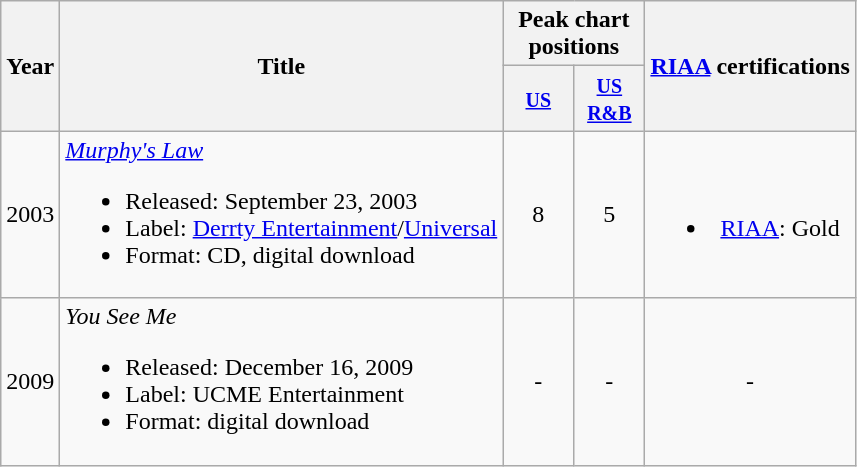<table class="wikitable">
<tr>
<th align="center" rowspan=2>Year</th>
<th align=center rowspan=2>Title</th>
<th align=center colspan=2>Peak chart positions</th>
<th align=center rowspan=2><a href='#'>RIAA</a> certifications</th>
</tr>
<tr>
<th width=40 align=center><small><a href='#'>US</a></small></th>
<th width=40 align=center><small><a href='#'>US R&B</a></small></th>
</tr>
<tr>
<td align=center>2003</td>
<td align="left"><em><a href='#'>Murphy's Law</a></em><br><ul><li>Released: September 23, 2003</li><li>Label: <a href='#'>Derrty Entertainment</a>/<a href='#'>Universal</a></li><li>Format: CD, digital download</li></ul></td>
<td align=center>8</td>
<td align=center>5</td>
<td align=center><br><ul><li><a href='#'>RIAA</a>: Gold</li></ul></td>
</tr>
<tr>
<td align=center>2009</td>
<td align="left"><em>You See Me</em><br><ul><li>Released: December 16, 2009</li><li>Label: UCME Entertainment</li><li>Format: digital download</li></ul></td>
<td align=center>-</td>
<td align=center>-</td>
<td align=center>-</td>
</tr>
</table>
